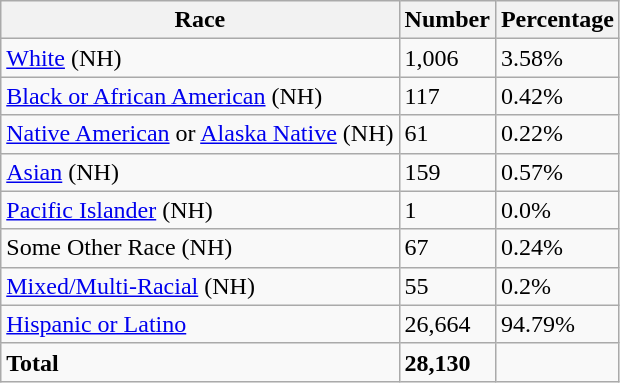<table class="wikitable">
<tr>
<th>Race</th>
<th>Number</th>
<th>Percentage</th>
</tr>
<tr>
<td><a href='#'>White</a> (NH)</td>
<td>1,006</td>
<td>3.58%</td>
</tr>
<tr>
<td><a href='#'>Black or African American</a> (NH)</td>
<td>117</td>
<td>0.42%</td>
</tr>
<tr>
<td><a href='#'>Native American</a> or <a href='#'>Alaska Native</a> (NH)</td>
<td>61</td>
<td>0.22%</td>
</tr>
<tr>
<td><a href='#'>Asian</a> (NH)</td>
<td>159</td>
<td>0.57%</td>
</tr>
<tr>
<td><a href='#'>Pacific Islander</a> (NH)</td>
<td>1</td>
<td>0.0%</td>
</tr>
<tr>
<td>Some Other Race (NH)</td>
<td>67</td>
<td>0.24%</td>
</tr>
<tr>
<td><a href='#'>Mixed/Multi-Racial</a> (NH)</td>
<td>55</td>
<td>0.2%</td>
</tr>
<tr>
<td><a href='#'>Hispanic or Latino</a></td>
<td>26,664</td>
<td>94.79%</td>
</tr>
<tr>
<td><strong>Total</strong></td>
<td><strong>28,130</strong></td>
<td></td>
</tr>
</table>
